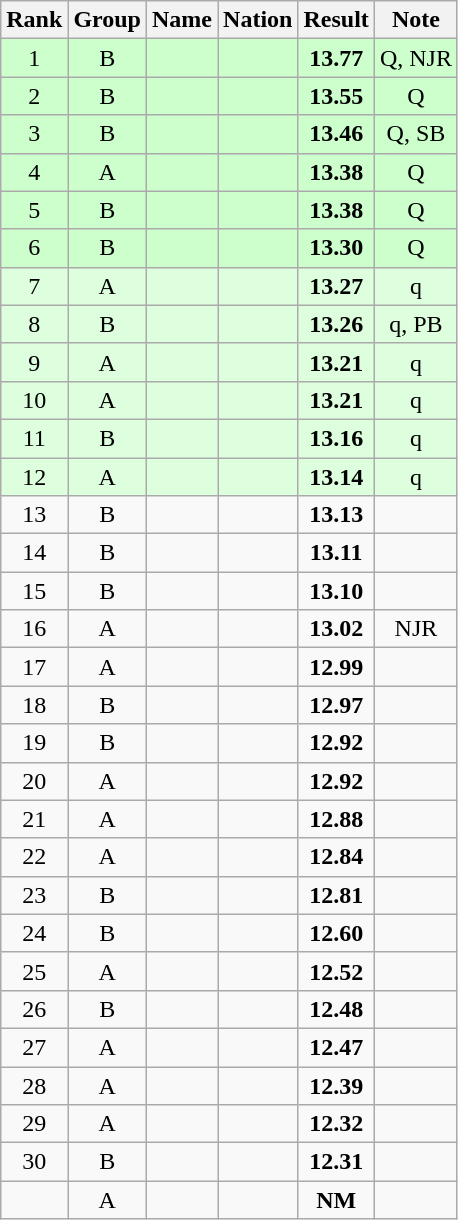<table class="wikitable sortable" style="text-align:center">
<tr>
<th>Rank</th>
<th>Group</th>
<th>Name</th>
<th>Nation</th>
<th>Result</th>
<th>Note</th>
</tr>
<tr bgcolor=ccffcc>
<td>1</td>
<td>B</td>
<td align=left></td>
<td align=left></td>
<td><strong>13.77</strong></td>
<td>Q, NJR</td>
</tr>
<tr bgcolor=ccffcc>
<td>2</td>
<td>B</td>
<td align=left></td>
<td align=left></td>
<td><strong>13.55</strong></td>
<td>Q</td>
</tr>
<tr bgcolor=ccffcc>
<td>3</td>
<td>B</td>
<td align=left></td>
<td align=left></td>
<td><strong>13.46</strong></td>
<td>Q, SB</td>
</tr>
<tr bgcolor=ccffcc>
<td>4</td>
<td>A</td>
<td align=left></td>
<td align=left></td>
<td><strong>13.38</strong></td>
<td>Q</td>
</tr>
<tr bgcolor=ccffcc>
<td>5</td>
<td>B</td>
<td align=left></td>
<td align=left></td>
<td><strong>13.38</strong></td>
<td>Q</td>
</tr>
<tr bgcolor=ccffcc>
<td>6</td>
<td>B</td>
<td align=left></td>
<td align=left></td>
<td><strong>13.30</strong></td>
<td>Q</td>
</tr>
<tr bgcolor=ddffdd>
<td>7</td>
<td>A</td>
<td align=left></td>
<td align=left></td>
<td><strong>13.27</strong></td>
<td>q</td>
</tr>
<tr bgcolor=ddffdd>
<td>8</td>
<td>B</td>
<td align=left></td>
<td align=left></td>
<td><strong>13.26</strong></td>
<td>q, PB</td>
</tr>
<tr bgcolor=ddffdd>
<td>9</td>
<td>A</td>
<td align=left></td>
<td align=left></td>
<td><strong>13.21</strong></td>
<td>q</td>
</tr>
<tr bgcolor=ddffdd>
<td>10</td>
<td>A</td>
<td align=left></td>
<td align=left></td>
<td><strong>13.21</strong></td>
<td>q</td>
</tr>
<tr bgcolor=ddffdd>
<td>11</td>
<td>B</td>
<td align=left></td>
<td align=left></td>
<td><strong>13.16</strong></td>
<td>q</td>
</tr>
<tr bgcolor=ddffdd>
<td>12</td>
<td>A</td>
<td align=left></td>
<td align=left></td>
<td><strong>13.14</strong></td>
<td>q</td>
</tr>
<tr>
<td>13</td>
<td>B</td>
<td align=left></td>
<td align=left></td>
<td><strong>13.13</strong></td>
<td></td>
</tr>
<tr>
<td>14</td>
<td>B</td>
<td align=left></td>
<td align=left></td>
<td><strong>13.11</strong></td>
<td></td>
</tr>
<tr>
<td>15</td>
<td>B</td>
<td align=left></td>
<td align=left></td>
<td><strong>13.10</strong></td>
<td></td>
</tr>
<tr>
<td>16</td>
<td>A</td>
<td align=left></td>
<td align=left></td>
<td><strong>13.02</strong></td>
<td>NJR</td>
</tr>
<tr>
<td>17</td>
<td>A</td>
<td align=left></td>
<td align=left></td>
<td><strong>12.99</strong></td>
<td></td>
</tr>
<tr>
<td>18</td>
<td>B</td>
<td align=left></td>
<td align=left></td>
<td><strong>12.97</strong></td>
<td></td>
</tr>
<tr>
<td>19</td>
<td>B</td>
<td align=left></td>
<td align=left></td>
<td><strong>12.92</strong></td>
<td></td>
</tr>
<tr>
<td>20</td>
<td>A</td>
<td align=left></td>
<td align=left></td>
<td><strong>12.92</strong></td>
<td></td>
</tr>
<tr>
<td>21</td>
<td>A</td>
<td align=left></td>
<td align=left></td>
<td><strong>12.88</strong></td>
<td></td>
</tr>
<tr>
<td>22</td>
<td>A</td>
<td align=left></td>
<td align=left></td>
<td><strong>12.84</strong></td>
<td></td>
</tr>
<tr>
<td>23</td>
<td>B</td>
<td align=left></td>
<td align=left></td>
<td><strong>12.81</strong></td>
<td></td>
</tr>
<tr>
<td>24</td>
<td>B</td>
<td align=left></td>
<td align=left></td>
<td><strong>12.60</strong></td>
<td></td>
</tr>
<tr>
<td>25</td>
<td>A</td>
<td align=left></td>
<td align=left></td>
<td><strong>12.52</strong></td>
<td></td>
</tr>
<tr>
<td>26</td>
<td>B</td>
<td align=left></td>
<td align=left></td>
<td><strong>12.48</strong></td>
<td></td>
</tr>
<tr>
<td>27</td>
<td>A</td>
<td align=left></td>
<td align=left></td>
<td><strong>12.47</strong></td>
<td></td>
</tr>
<tr>
<td>28</td>
<td>A</td>
<td align=left></td>
<td align=left></td>
<td><strong>12.39</strong></td>
<td></td>
</tr>
<tr>
<td>29</td>
<td>A</td>
<td align=left></td>
<td align=left></td>
<td><strong>12.32</strong></td>
<td></td>
</tr>
<tr>
<td>30</td>
<td>B</td>
<td align=left></td>
<td align=left></td>
<td><strong>12.31</strong></td>
<td></td>
</tr>
<tr>
<td></td>
<td>A</td>
<td align=left></td>
<td align=left></td>
<td><strong>NM</strong></td>
<td></td>
</tr>
</table>
